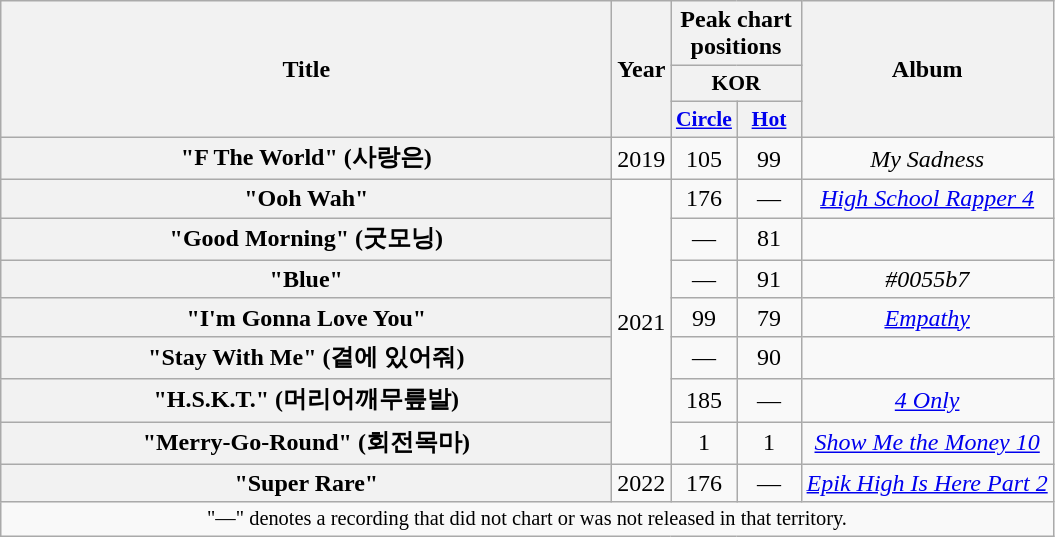<table class="wikitable plainrowheaders" style="text-align:center;">
<tr>
<th scope="col" rowspan="3" style="width:25em;">Title</th>
<th scope="col" rowspan="3">Year</th>
<th scope="col" colspan="2">Peak chart positions</th>
<th scope="col" rowspan="3">Album</th>
</tr>
<tr>
<th scope="col" colspan="2" style="width:2.5em;font-size:90%">KOR</th>
</tr>
<tr>
<th scope="col" style="width:2.5em;font-size:90%;"><a href='#'>Circle</a><br></th>
<th scope="col" style="width:2.5em;font-size:90%;"><a href='#'>Hot</a><br></th>
</tr>
<tr>
<th scope="row">"F The World" (사랑은) </th>
<td>2019</td>
<td>105</td>
<td>99</td>
<td><em>My Sadness</em></td>
</tr>
<tr>
<th scope="row">"Ooh Wah" </th>
<td rowspan="7">2021</td>
<td>176</td>
<td>—</td>
<td><em><a href='#'>High School Rapper 4</a></em></td>
</tr>
<tr>
<th scope="row">"Good Morning" (굿모닝) </th>
<td>—</td>
<td>81</td>
<td></td>
</tr>
<tr>
<th scope="row">"Blue" </th>
<td>—</td>
<td>91</td>
<td><em>#0055b7</em></td>
</tr>
<tr>
<th scope="row">"I'm Gonna Love You" </th>
<td>99</td>
<td>79</td>
<td><em><a href='#'>Empathy</a></em></td>
</tr>
<tr>
<th scope="row">"Stay With Me" (곁에 있어줘) </th>
<td>—</td>
<td>90</td>
<td></td>
</tr>
<tr>
<th scope="row">"H.S.K.T." (머리어깨무릎발) </th>
<td>185</td>
<td>—</td>
<td><em><a href='#'>4 Only</a></em></td>
</tr>
<tr>
<th scope="row">"Merry-Go-Round" (회전목마) </th>
<td>1</td>
<td>1</td>
<td><em><a href='#'>Show Me the Money 10</a></em></td>
</tr>
<tr>
<th scope="row">"Super Rare" </th>
<td>2022</td>
<td>176</td>
<td>—</td>
<td><em><a href='#'>Epik High Is Here Part 2</a></em></td>
</tr>
<tr>
<td colspan="5" style="font-size:85%">"—" denotes a recording that did not chart or was not released in that territory.</td>
</tr>
</table>
